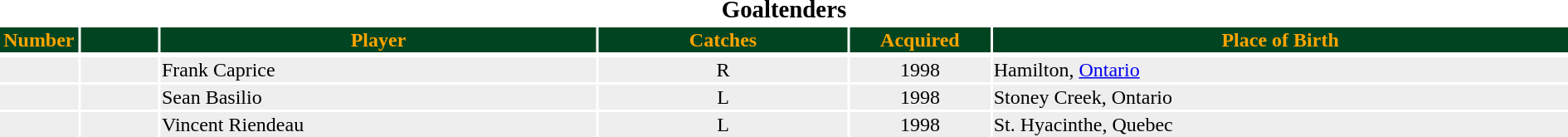<table class="toccolours" style="width:100%">
<tr>
<th colspan=6><big>Goaltenders </big></th>
</tr>
<tr style="background:#014421; color:#FFA500">
<th width=5%>Number</th>
<th width=5%></th>
<th !width=15%>Player</th>
<th width=16%>Catches</th>
<th width=9%>Acquired</th>
<th width=37%>Place of Birth</th>
</tr>
<tr>
</tr>
<tr style="background:#eee">
<td align=center></td>
<td align=center></td>
<td>Frank Caprice</td>
<td align=center>R</td>
<td align=center>1998</td>
<td>Hamilton, <a href='#'>Ontario</a></td>
</tr>
<tr style="background:#eee">
<td align=center></td>
<td align=center></td>
<td>Sean Basilio</td>
<td align=center>L</td>
<td align=center>1998</td>
<td>Stoney Creek, Ontario</td>
</tr>
<tr style="background:#eee">
<td align=center></td>
<td align=center></td>
<td>Vincent Riendeau</td>
<td align=center>L</td>
<td align=center>1998</td>
<td>St. Hyacinthe, Quebec</td>
</tr>
</table>
